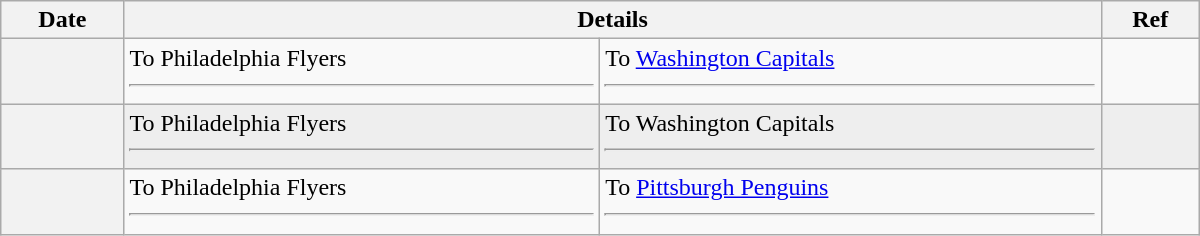<table class="wikitable plainrowheaders" style="width: 50em;">
<tr>
<th scope="col">Date</th>
<th scope="col" colspan="2">Details</th>
<th scope="col">Ref</th>
</tr>
<tr>
<th scope="row"></th>
<td valign="top">To Philadelphia Flyers <hr></td>
<td valign="top">To <a href='#'>Washington Capitals</a> <hr></td>
<td></td>
</tr>
<tr bgcolor="#eeeeee">
<th scope="row"></th>
<td valign="top">To Philadelphia Flyers <hr></td>
<td valign="top">To Washington Capitals <hr></td>
<td></td>
</tr>
<tr>
<th scope="row"></th>
<td valign="top">To Philadelphia Flyers <hr> </td>
<td valign="top">To <a href='#'>Pittsburgh Penguins</a><hr> </td>
<td></td>
</tr>
</table>
